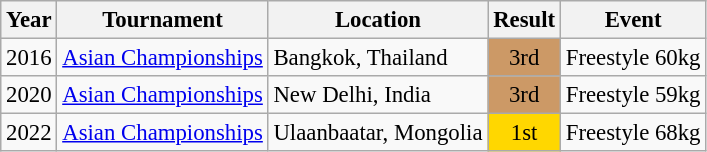<table class="wikitable" style="font-size:95%;">
<tr>
<th>Year</th>
<th>Tournament</th>
<th>Location</th>
<th>Result</th>
<th>Event</th>
</tr>
<tr>
<td>2016</td>
<td><a href='#'>Asian Championships</a></td>
<td>Bangkok, Thailand</td>
<td align="center" bgcolor="cc9966">3rd</td>
<td>Freestyle 60kg</td>
</tr>
<tr>
<td>2020</td>
<td><a href='#'>Asian Championships</a></td>
<td>New Delhi, India</td>
<td align="center" bgcolor="cc9966">3rd</td>
<td>Freestyle 59kg</td>
</tr>
<tr>
<td>2022</td>
<td><a href='#'>Asian Championships</a></td>
<td>Ulaanbaatar, Mongolia</td>
<td align="center" bgcolor="gold">1st</td>
<td>Freestyle 68kg</td>
</tr>
</table>
